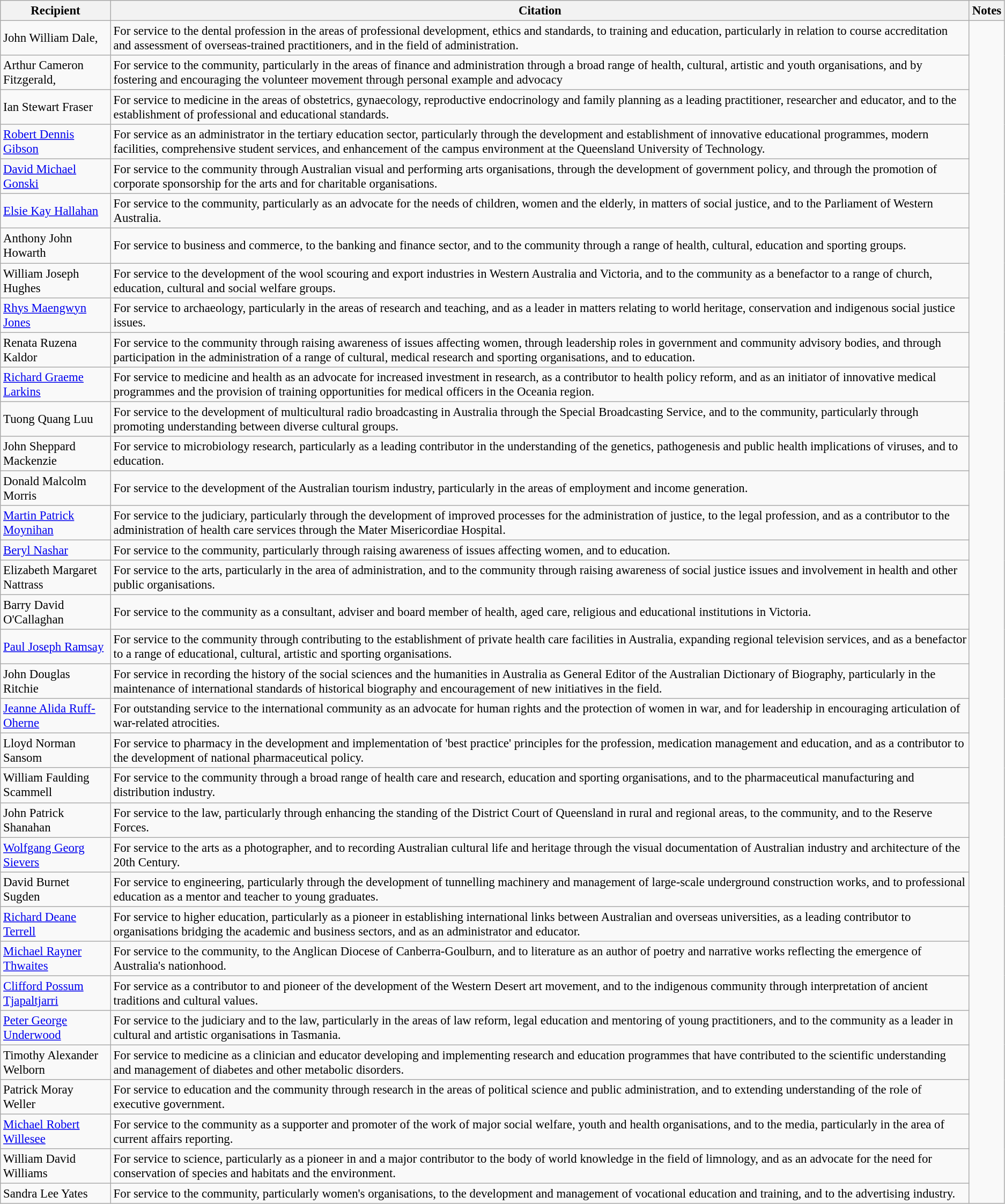<table class="wikitable" style="font-size:95%;">
<tr>
<th>Recipient</th>
<th>Citation</th>
<th>Notes</th>
</tr>
<tr>
<td> John William Dale, </td>
<td>For service to the dental profession in the areas of professional development, ethics and standards, to training and education, particularly in relation to course accreditation and assessment of overseas-trained practitioners, and in the field of administration.</td>
<td rowspan=35></td>
</tr>
<tr>
<td>Arthur Cameron Fitzgerald, </td>
<td>For service to the community, particularly in the areas of finance and administration through a broad range of health, cultural, artistic and youth organisations, and by fostering and encouraging the volunteer movement through personal example and advocacy</td>
</tr>
<tr>
<td> Ian Stewart Fraser</td>
<td>For service to medicine in the areas of obstetrics, gynaecology, reproductive endocrinology and family planning as a leading practitioner, researcher and educator, and to the establishment of professional and educational standards.</td>
</tr>
<tr>
<td> <a href='#'>Robert Dennis Gibson</a></td>
<td>For service as an administrator in the tertiary education sector, particularly through the development and establishment of innovative educational programmes, modern facilities, comprehensive student services, and enhancement of the campus environment at the Queensland University of Technology.</td>
</tr>
<tr>
<td><a href='#'>David Michael Gonski</a></td>
<td>For service to the community through Australian visual and performing arts organisations, through the development of government policy, and through the promotion of corporate sponsorship for the arts and for charitable organisations.</td>
</tr>
<tr>
<td> <a href='#'>Elsie Kay Hallahan</a></td>
<td>For service to the community, particularly as an advocate for the needs of children, women and the elderly, in matters of social justice, and to the Parliament of Western Australia.</td>
</tr>
<tr>
<td>Anthony John Howarth</td>
<td>For service to business and commerce, to the banking and finance sector, and to the community through a range of health, cultural, education and sporting groups.</td>
</tr>
<tr>
<td>William Joseph Hughes</td>
<td>For service to the development of the wool scouring and export industries in Western Australia and Victoria, and to the community as a benefactor to a range of church, education, cultural and social welfare groups.</td>
</tr>
<tr>
<td> <a href='#'>Rhys Maengwyn Jones</a></td>
<td>For service to archaeology, particularly in the areas of research and teaching, and as a leader in matters relating to world heritage, conservation and indigenous social justice issues.</td>
</tr>
<tr>
<td>Renata Ruzena Kaldor</td>
<td>For service to the community through raising awareness of issues affecting women, through leadership roles in government and community advisory bodies, and through participation in the administration of a range of cultural, medical research and sporting organisations, and to education.</td>
</tr>
<tr>
<td> <a href='#'>Richard Graeme Larkins</a></td>
<td>For service to medicine and health as an advocate for increased investment in research, as a contributor to health policy reform, and as an initiator of innovative medical programmes and the provision of training opportunities for medical officers in the Oceania region.</td>
</tr>
<tr>
<td>Tuong Quang Luu</td>
<td>For service to the development of multicultural radio broadcasting in Australia through the Special Broadcasting Service, and to the community, particularly through promoting understanding between diverse cultural groups.</td>
</tr>
<tr>
<td> John Sheppard Mackenzie</td>
<td>For service to microbiology research, particularly as a leading contributor in the understanding of the genetics, pathogenesis and public health implications of viruses, and to education.</td>
</tr>
<tr>
<td>Donald Malcolm Morris</td>
<td>For service to the development of the Australian tourism industry, particularly in the areas of employment and income generation.</td>
</tr>
<tr>
<td> <a href='#'>Martin Patrick Moynihan</a></td>
<td>For service to the judiciary, particularly through the development of improved processes for the administration of justice, to the legal profession, and as a contributor to the administration of health care services through the Mater Misericordiae Hospital.</td>
</tr>
<tr>
<td> <a href='#'>Beryl Nashar</a></td>
<td>For service to the community, particularly through raising awareness of issues affecting women, and to education.</td>
</tr>
<tr>
<td>Elizabeth Margaret Nattrass</td>
<td>For service to the arts, particularly in the area of administration, and to the community through raising awareness of social justice issues and involvement in health and other public organisations.</td>
</tr>
<tr>
<td>Barry David O'Callaghan</td>
<td>For service to the community as a consultant, adviser and board member of health, aged care, religious and educational institutions in Victoria.</td>
</tr>
<tr>
<td><a href='#'>Paul Joseph Ramsay</a></td>
<td>For service to the community through contributing to the establishment of private health care facilities in Australia, expanding regional television services, and as a benefactor to a range of educational, cultural, artistic and sporting organisations.</td>
</tr>
<tr>
<td> John Douglas Ritchie</td>
<td>For service in recording the history of the social sciences and the humanities in Australia as General Editor of the Australian Dictionary of Biography, particularly in the maintenance of international standards of historical biography and encouragement of new initiatives in the field.</td>
</tr>
<tr>
<td><a href='#'>Jeanne Alida Ruff-Oherne</a></td>
<td>For outstanding service to the international community as an advocate for human rights and the protection of women in war, and for leadership in encouraging articulation of war-related atrocities.</td>
</tr>
<tr>
<td> Lloyd Norman Sansom</td>
<td>For service to pharmacy in the development and implementation of 'best practice' principles for the profession, medication management and education, and as a contributor to the development of national pharmaceutical policy.</td>
</tr>
<tr>
<td>William Faulding Scammell</td>
<td>For service to the community through a broad range of health care and research, education and sporting organisations, and to the pharmaceutical manufacturing and distribution industry.</td>
</tr>
<tr>
<td>John Patrick Shanahan</td>
<td>For service to the law, particularly through enhancing the standing of the District Court of Queensland in rural and regional areas, to the community, and to the Reserve Forces.</td>
</tr>
<tr>
<td><a href='#'>Wolfgang Georg Sievers</a></td>
<td>For service to the arts as a photographer, and to recording Australian cultural life and heritage through the visual documentation of Australian industry and architecture of the 20th Century.</td>
</tr>
<tr>
<td>David Burnet Sugden</td>
<td>For service to engineering, particularly through the development of tunnelling machinery and management of large-scale underground construction works, and to professional education as a mentor and teacher to young graduates.</td>
</tr>
<tr>
<td> <a href='#'>Richard Deane Terrell</a></td>
<td>For service to higher education, particularly as a pioneer in establishing international links between Australian and overseas universities, as a leading contributor to organisations bridging the academic and business sectors, and as an administrator and educator.</td>
</tr>
<tr>
<td><a href='#'>Michael Rayner Thwaites</a></td>
<td>For service to the community, to the Anglican Diocese of Canberra-Goulburn, and to literature as an author of poetry and narrative works reflecting the emergence of Australia's nationhood.</td>
</tr>
<tr>
<td><a href='#'>Clifford Possum Tjapaltjarri</a></td>
<td>For service as a contributor to and pioneer of the development of the Western Desert art movement, and to the indigenous community through interpretation of ancient traditions and cultural values.</td>
</tr>
<tr>
<td> <a href='#'>Peter George Underwood</a></td>
<td>For service to the judiciary and to the law, particularly in the areas of law reform, legal education and mentoring of young practitioners, and to the community as a leader in cultural and artistic organisations in Tasmania.</td>
</tr>
<tr>
<td> Timothy Alexander Welborn</td>
<td>For service to medicine as a clinician and educator developing and implementing research and education programmes that have contributed to the scientific understanding and management of diabetes and other metabolic disorders.</td>
</tr>
<tr>
<td> Patrick Moray Weller</td>
<td>For service to education and the community through research in the areas of political science and public administration, and to extending understanding of the role of executive government.</td>
</tr>
<tr>
<td><a href='#'>Michael Robert Willesee</a></td>
<td>For service to the community as a supporter and promoter of the work of major social welfare, youth and health organisations, and to the media, particularly in the area of current affairs reporting.</td>
</tr>
<tr>
<td> William David Williams</td>
<td>For service to science, particularly as a pioneer in and a major contributor to the body of world knowledge in the field of limnology, and as an advocate for the need for conservation of species and habitats and the environment.</td>
</tr>
<tr>
<td>Sandra Lee Yates</td>
<td>For service to the community, particularly women's organisations, to the development and management of vocational education and training, and to the advertising industry.</td>
</tr>
</table>
